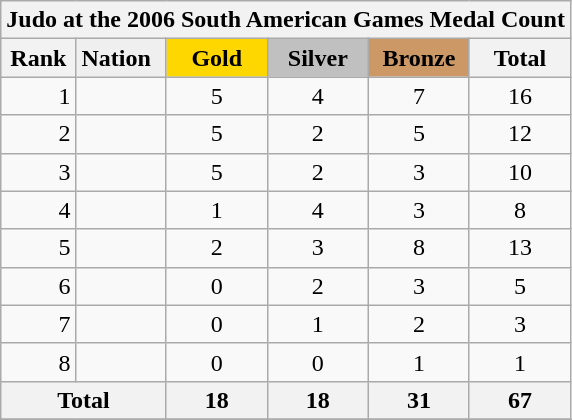<table class="wikitable" border="2" style="text-align:center">
<tr>
<th colspan=6>Judo at the 2006 South American Games Medal Count</th>
</tr>
<tr bgcolor="#efefef">
<th>Rank</th>
<td align=left><strong>Nation</strong></td>
<td bgcolor="gold" align=center width=60><strong>Gold</strong></td>
<td bgcolor="silver" align=center width=60><strong>Silver</strong></td>
<td bgcolor="CC9966" align=center width=60><strong>Bronze</strong></td>
<th width=60>Total</th>
</tr>
<tr>
<td align=right>1</td>
<td align=left></td>
<td>5</td>
<td>4</td>
<td>7</td>
<td>16</td>
</tr>
<tr>
<td align=right>2</td>
<td align=left></td>
<td>5</td>
<td>2</td>
<td>5</td>
<td>12</td>
</tr>
<tr>
<td align=right>3</td>
<td align=left></td>
<td>5</td>
<td>2</td>
<td>3</td>
<td>10</td>
</tr>
<tr>
<td align=right>4</td>
<td align=left></td>
<td>1</td>
<td>4</td>
<td>3</td>
<td>8</td>
</tr>
<tr>
<td align=right>5</td>
<td align=left></td>
<td>2</td>
<td>3</td>
<td>8</td>
<td>13</td>
</tr>
<tr>
<td align=right>6</td>
<td align=left></td>
<td>0</td>
<td>2</td>
<td>3</td>
<td>5</td>
</tr>
<tr>
<td align=right>7</td>
<td align=left></td>
<td>0</td>
<td>1</td>
<td>2</td>
<td>3</td>
</tr>
<tr>
<td align=right>8</td>
<td align=left></td>
<td>0</td>
<td>0</td>
<td>1</td>
<td>1</td>
</tr>
<tr>
<th colspan="2">Total</th>
<th>18</th>
<th>18</th>
<th>31</th>
<th>67</th>
</tr>
<tr>
</tr>
</table>
